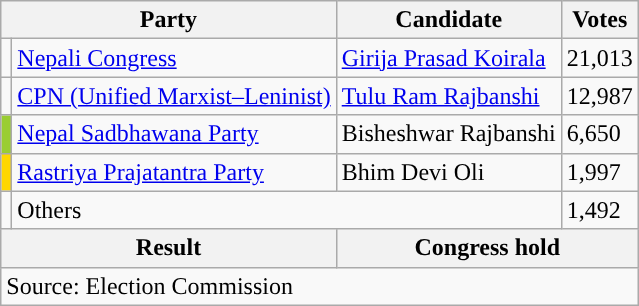<table class="wikitable">
<tr>
<th colspan="2">Party</th>
<th>Candidate</th>
<th>Votes</th>
</tr>
<tr>
<td style="background-color:"></td>
<td><a href='#'>Nepali Congress</a></td>
<td><a href='#'>Girija Prasad Koirala</a></td>
<td>21,013</td>
</tr>
<tr>
<td style="background-color:"></td>
<td><a href='#'>CPN (Unified Marxist–Leninist)</a></td>
<td><a href='#'>Tulu Ram Rajbanshi</a></td>
<td>12,987</td>
</tr>
<tr>
<td style="background-color:yellowgreen"></td>
<td><a href='#'>Nepal Sadbhawana Party</a></td>
<td>Bisheshwar Rajbanshi</td>
<td>6,650</td>
</tr>
<tr>
<td style="background-color:gold"></td>
<td><a href='#'>Rastriya Prajatantra Party</a></td>
<td>Bhim Devi Oli</td>
<td>1,997</td>
</tr>
<tr>
<td></td>
<td colspan="2">Others</td>
<td>1,492</td>
</tr>
<tr>
<th colspan="2">Result</th>
<th colspan="2">Congress hold</th>
</tr>
<tr>
<td colspan="4">Source: Election Commission</td>
</tr>
</table>
